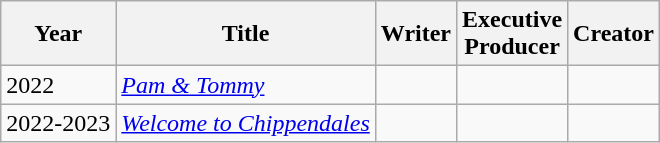<table class="wikitable">
<tr>
<th>Year</th>
<th>Title</th>
<th>Writer</th>
<th>Executive<br>Producer</th>
<th>Creator</th>
</tr>
<tr>
<td>2022</td>
<td><em><a href='#'>Pam & Tommy</a></em></td>
<td></td>
<td></td>
<td></td>
</tr>
<tr>
<td>2022-2023</td>
<td><em><a href='#'>Welcome to Chippendales</a></em></td>
<td></td>
<td></td>
<td></td>
</tr>
</table>
